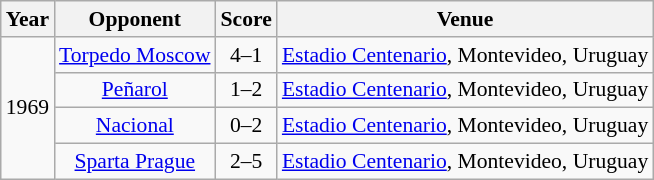<table class="wikitable" style="font-size: 90%; text-align:left">
<tr>
<th>Year</th>
<th>Opponent</th>
<th>Score</th>
<th>Venue</th>
</tr>
<tr>
<td rowspan=4>1969</td>
<td align=center> <a href='#'>Torpedo Moscow</a></td>
<td align=center>4–1</td>
<td> <a href='#'>Estadio Centenario</a>, Montevideo, Uruguay</td>
</tr>
<tr>
<td align=center> <a href='#'>Peñarol</a></td>
<td align=center>1–2</td>
<td><a href='#'>Estadio Centenario</a>, Montevideo, Uruguay</td>
</tr>
<tr>
<td align=center> <a href='#'>Nacional</a></td>
<td align=center>0–2</td>
<td><a href='#'>Estadio Centenario</a>, Montevideo, Uruguay</td>
</tr>
<tr>
<td align=center> <a href='#'>Sparta Prague</a></td>
<td align=center>2–5</td>
<td> <a href='#'>Estadio Centenario</a>, Montevideo, Uruguay</td>
</tr>
</table>
